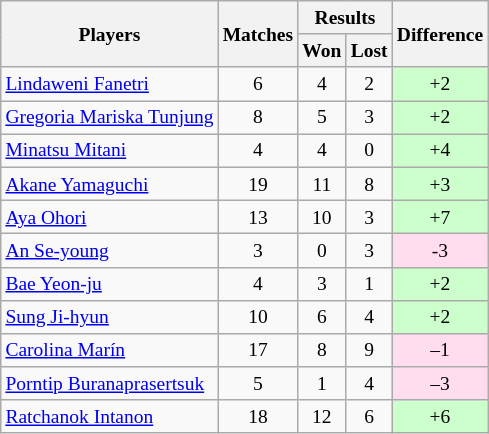<table class=wikitable style="text-align:center; font-size:small">
<tr>
<th rowspan="2">Players</th>
<th rowspan="2">Matches</th>
<th colspan="2">Results</th>
<th rowspan="2">Difference</th>
</tr>
<tr>
<th>Won</th>
<th>Lost</th>
</tr>
<tr>
<td align="left"> <a href='#'>Lindaweni Fanetri</a></td>
<td>6</td>
<td>4</td>
<td>2</td>
<td bgcolor="#ccffcc">+2</td>
</tr>
<tr>
<td align="left"> <a href='#'>Gregoria Mariska Tunjung</a></td>
<td>8</td>
<td>5</td>
<td>3</td>
<td bgcolor="#ccffcc">+2</td>
</tr>
<tr>
<td align="left"> <a href='#'>Minatsu Mitani</a></td>
<td>4</td>
<td>4</td>
<td>0</td>
<td bgcolor="#ccffcc">+4</td>
</tr>
<tr>
<td align="left"> <a href='#'>Akane Yamaguchi</a></td>
<td>19</td>
<td>11</td>
<td>8</td>
<td bgcolor="#ccffcc">+3</td>
</tr>
<tr>
<td align="left"> <a href='#'>Aya Ohori</a></td>
<td>13</td>
<td>10</td>
<td>3</td>
<td bgcolor="#ccffcc">+7</td>
</tr>
<tr>
<td align="left"> <a href='#'>An Se-young</a></td>
<td>3</td>
<td>0</td>
<td>3</td>
<td bgcolor="#ffddee">-3</td>
</tr>
<tr>
<td align="left"> <a href='#'>Bae Yeon-ju</a></td>
<td>4</td>
<td>3</td>
<td>1</td>
<td bgcolor="#ccffcc">+2</td>
</tr>
<tr>
<td align="left"> <a href='#'>Sung Ji-hyun</a></td>
<td>10</td>
<td>6</td>
<td>4</td>
<td bgcolor="#ccffcc">+2</td>
</tr>
<tr>
<td align="left"> <a href='#'>Carolina Marín</a></td>
<td>17</td>
<td>8</td>
<td>9</td>
<td bgcolor="#ffddee">–1</td>
</tr>
<tr>
<td align="left"> <a href='#'>Porntip Buranaprasertsuk</a></td>
<td>5</td>
<td>1</td>
<td>4</td>
<td bgcolor="#ffddee">–3</td>
</tr>
<tr>
<td align="left"> <a href='#'>Ratchanok Intanon</a></td>
<td>18</td>
<td>12</td>
<td>6</td>
<td bgcolor="#ccffcc">+6</td>
</tr>
</table>
